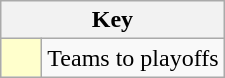<table class="wikitable" style="text-align: center;">
<tr>
<th colspan="2">Key</th>
</tr>
<tr>
<td style="background:#ffffcc; width:20px;"></td>
<td align="left">Teams to playoffs</td>
</tr>
</table>
